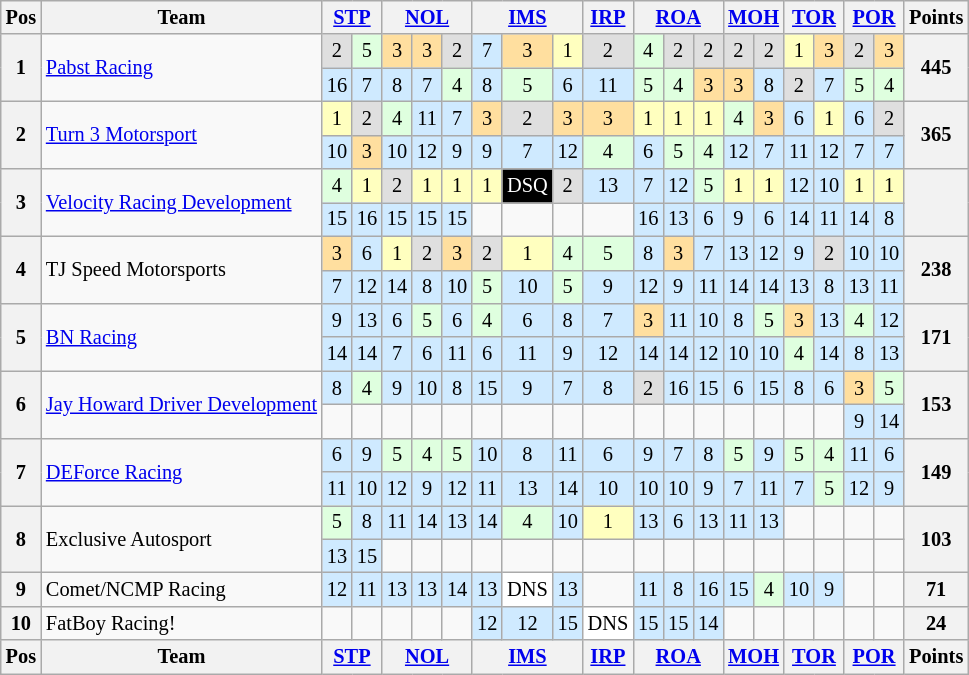<table class="wikitable" style="font-size:85%; text-align:center">
<tr>
<th valign="middle">Pos</th>
<th valign="middle">Team</th>
<th colspan="2"><a href='#'>STP</a></th>
<th colspan="3"><a href='#'>NOL</a></th>
<th colspan="3"><a href='#'>IMS</a></th>
<th><a href='#'>IRP</a></th>
<th colspan="3"><a href='#'>ROA</a></th>
<th colspan="2"><a href='#'>MOH</a></th>
<th colspan="2"><a href='#'>TOR</a></th>
<th colspan="2"><a href='#'>POR</a></th>
<th valign="middle">Points</th>
</tr>
<tr>
<th rowspan="2">1</th>
<td rowspan="2" align="left"><a href='#'>Pabst Racing</a></td>
<td style="background:#DFDFDF;">2</td>
<td style="background:#DFFFDF;">5</td>
<td style="background:#FFDF9F;">3</td>
<td style="background:#FFDF9F;">3</td>
<td style="background:#DFDFDF;">2</td>
<td style="background:#CFEAFF;">7</td>
<td style="background:#FFDF9F;">3</td>
<td style="background:#FFFFBF;">1</td>
<td style="background:#DFDFDF;">2</td>
<td style="background:#DFFFDF;">4</td>
<td style="background:#DFDFDF;">2</td>
<td style="background:#DFDFDF;">2</td>
<td style="background:#DFDFDF;">2</td>
<td style="background:#DFDFDF;">2</td>
<td style="background:#FFFFBF;">1</td>
<td style="background:#FFDF9F;">3</td>
<td style="background:#DFDFDF;">2</td>
<td style="background:#FFDF9F;">3</td>
<th rowspan="2">445</th>
</tr>
<tr>
<td style="background:#CFEAFF;">16</td>
<td style="background:#CFEAFF;">7</td>
<td style="background:#CFEAFF;">8</td>
<td style="background:#CFEAFF;">7</td>
<td style="background:#DFFFDF;">4</td>
<td style="background:#CFEAFF;">8</td>
<td style="background:#DFFFDF;">5</td>
<td style="background:#CFEAFF;">6</td>
<td style="background:#CFEAFF;">11</td>
<td style="background:#DFFFDF;">5</td>
<td style="background:#DFFFDF;">4</td>
<td style="background:#FFDF9F;">3</td>
<td style="background:#FFDF9F;">3</td>
<td style="background:#CFEAFF;">8</td>
<td style="background:#DFDFDF;">2</td>
<td style="background:#CFEAFF;">7</td>
<td style="background:#DFFFDF;">5</td>
<td style="background:#DFFFDF;">4</td>
</tr>
<tr>
<th rowspan="2">2</th>
<td rowspan="2" align="left"><a href='#'>Turn 3 Motorsport</a></td>
<td style="background:#FFFFBF;">1</td>
<td style="background:#DFDFDF;">2</td>
<td style="background:#DFFFDF;">4</td>
<td style="background:#CFEAFF;">11</td>
<td style="background:#CFEAFF;">7</td>
<td style="background:#FFDF9F;">3</td>
<td style="background:#DFDFDF;">2</td>
<td style="background:#FFDF9F;">3</td>
<td style="background:#FFDF9F;">3</td>
<td style="background:#FFFFBF;">1</td>
<td style="background:#FFFFBF;">1</td>
<td style="background:#FFFFBF;">1</td>
<td style="background:#DFFFDF;">4</td>
<td style="background:#FFDF9F;">3</td>
<td style="background:#CFEAFF;">6</td>
<td style="background:#FFFFBF;">1</td>
<td style="background:#CFEAFF;">6</td>
<td style="background:#DFDFDF;">2</td>
<th rowspan="2">365</th>
</tr>
<tr>
<td style="background:#CFEAFF;">10</td>
<td style="background:#FFDF9F;">3</td>
<td style="background:#CFEAFF;">10</td>
<td style="background:#CFEAFF;">12</td>
<td style="background:#CFEAFF;">9</td>
<td style="background:#CFEAFF;">9</td>
<td style="background:#CFEAFF;">7</td>
<td style="background:#CFEAFF;">12</td>
<td style="background:#DFFFDF;">4</td>
<td style="background:#CFEAFF;">6</td>
<td style="background:#DFFFDF;">5</td>
<td style="background:#DFFFDF;">4</td>
<td style="background:#CFEAFF;">12</td>
<td style="background:#CFEAFF;">7</td>
<td style="background:#CFEAFF;">11</td>
<td style="background:#CFEAFF;">12</td>
<td style="background:#CFEAFF;">7</td>
<td style="background:#CFEAFF;">7</td>
</tr>
<tr>
<th rowspan="2">3</th>
<td rowspan="2" align="left"><a href='#'>Velocity Racing Development</a></td>
<td style="background:#DFFFDF;">4</td>
<td style="background:#FFFFBF;">1</td>
<td style="background:#DFDFDF;">2</td>
<td style="background:#FFFFBF;">1</td>
<td style="background:#FFFFBF;">1</td>
<td style="background:#FFFFBF;">1</td>
<td style="background:#000000; color:white;">DSQ</td>
<td style="background:#DFDFDF;">2</td>
<td style="background:#CFEAFF;">13</td>
<td style="background:#CFEAFF;">7</td>
<td style="background:#CFEAFF;">12</td>
<td style="background:#DFFFDF;">5</td>
<td style="background:#FFFFBF;">1</td>
<td style="background:#FFFFBF;">1</td>
<td style="background:#CFEAFF;">12</td>
<td style="background:#CFEAFF;">10</td>
<td style="background:#FFFFBF;">1</td>
<td style="background:#FFFFBF;">1</td>
<th rowspan="2"></th>
</tr>
<tr>
<td style="background:#CFEAFF;">15</td>
<td style="background:#CFEAFF;">16</td>
<td style="background:#CFEAFF;">15</td>
<td style="background:#CFEAFF;">15</td>
<td style="background:#CFEAFF;">15</td>
<td></td>
<td></td>
<td></td>
<td></td>
<td style="background:#CFEAFF;">16</td>
<td style="background:#CFEAFF;">13</td>
<td style="background:#CFEAFF;">6</td>
<td style="background:#CFEAFF;">9</td>
<td style="background:#CFEAFF;">6</td>
<td style="background:#CFEAFF;">14</td>
<td style="background:#CFEAFF;">11</td>
<td style="background:#CFEAFF;">14</td>
<td style="background:#CFEAFF;">8</td>
</tr>
<tr>
<th rowspan="2">4</th>
<td rowspan="2" align="left">TJ Speed Motorsports</td>
<td style="background:#FFDF9F;">3</td>
<td style="background:#CFEAFF;">6</td>
<td style="background:#FFFFBF;">1</td>
<td style="background:#DFDFDF;">2</td>
<td style="background:#FFDF9F;">3</td>
<td style="background:#DFDFDF;">2</td>
<td style="background:#FFFFBF;">1</td>
<td style="background:#DFFFDF;">4</td>
<td style="background:#DFFFDF;">5</td>
<td style="background:#CFEAFF;">8</td>
<td style="background:#FFDF9F;">3</td>
<td style="background:#CFEAFF;">7</td>
<td style="background:#CFEAFF;">13</td>
<td style="background:#CFEAFF;">12</td>
<td style="background:#CFEAFF;">9</td>
<td style="background:#DFDFDF;">2</td>
<td style="background:#CFEAFF;">10</td>
<td style="background:#CFEAFF;">10</td>
<th rowspan="2">238</th>
</tr>
<tr>
<td style="background:#CFEAFF;">7</td>
<td style="background:#CFEAFF;">12</td>
<td style="background:#CFEAFF;">14</td>
<td style="background:#CFEAFF;">8</td>
<td style="background:#CFEAFF;">10</td>
<td style="background:#DFFFDF;">5</td>
<td style="background:#CFEAFF;">10</td>
<td style="background:#DFFFDF;">5</td>
<td style="background:#CFEAFF;">9</td>
<td style="background:#CFEAFF;">12</td>
<td style="background:#CFEAFF;">9</td>
<td style="background:#CFEAFF;">11</td>
<td style="background:#CFEAFF;">14</td>
<td style="background:#CFEAFF;">14</td>
<td style="background:#CFEAFF;">13</td>
<td style="background:#CFEAFF;">8</td>
<td style="background:#CFEAFF;">13</td>
<td style="background:#CFEAFF;">11</td>
</tr>
<tr>
<th rowspan="2">5</th>
<td rowspan="2" align="left"><a href='#'>BN Racing</a></td>
<td style="background:#CFEAFF;">9</td>
<td style="background:#CFEAFF;">13</td>
<td style="background:#CFEAFF;">6</td>
<td style="background:#DFFFDF;">5</td>
<td style="background:#CFEAFF;">6</td>
<td style="background:#DFFFDF;">4</td>
<td style="background:#CFEAFF;">6</td>
<td style="background:#CFEAFF;">8</td>
<td style="background:#CFEAFF;">7</td>
<td style="background:#FFDF9F;">3</td>
<td style="background:#CFEAFF;">11</td>
<td style="background:#CFEAFF;">10</td>
<td style="background:#CFEAFF;">8</td>
<td style="background:#DFFFDF;">5</td>
<td style="background:#FFDF9F;">3</td>
<td style="background:#CFEAFF;">13</td>
<td style="background:#DFFFDF;">4</td>
<td style="background:#CFEAFF;">12</td>
<th rowspan="2">171</th>
</tr>
<tr>
<td style="background:#CFEAFF;">14</td>
<td style="background:#CFEAFF;">14</td>
<td style="background:#CFEAFF;">7</td>
<td style="background:#CFEAFF;">6</td>
<td style="background:#CFEAFF;">11</td>
<td style="background:#CFEAFF;">6</td>
<td style="background:#CFEAFF;">11</td>
<td style="background:#CFEAFF;">9</td>
<td style="background:#CFEAFF;">12</td>
<td style="background:#CFEAFF;">14</td>
<td style="background:#CFEAFF;">14</td>
<td style="background:#CFEAFF;">12</td>
<td style="background:#CFEAFF;">10</td>
<td style="background:#CFEAFF;">10</td>
<td style="background:#DFFFDF;">4</td>
<td style="background:#CFEAFF;">14</td>
<td style="background:#CFEAFF;">8</td>
<td style="background:#CFEAFF;">13</td>
</tr>
<tr>
<th rowspan="2">6</th>
<td rowspan="2" align="left"><a href='#'>Jay Howard Driver Development</a></td>
<td style="background:#CFEAFF;">8</td>
<td style="background:#DFFFDF;">4</td>
<td style="background:#CFEAFF;">9</td>
<td style="background:#CFEAFF;">10</td>
<td style="background:#CFEAFF;">8</td>
<td style="background:#CFEAFF;">15</td>
<td style="background:#CFEAFF;">9</td>
<td style="background:#CFEAFF;">7</td>
<td style="background:#CFEAFF;">8</td>
<td style="background:#DFDFDF;">2</td>
<td style="background:#CFEAFF;">16</td>
<td style="background:#CFEAFF;">15</td>
<td style="background:#CFEAFF;">6</td>
<td style="background:#CFEAFF;">15</td>
<td style="background:#CFEAFF;">8</td>
<td style="background:#CFEAFF;">6</td>
<td style="background:#FFDF9F;">3</td>
<td style="background:#DFFFDF;">5</td>
<th rowspan="2">153</th>
</tr>
<tr>
<td></td>
<td></td>
<td></td>
<td></td>
<td></td>
<td></td>
<td></td>
<td></td>
<td></td>
<td></td>
<td></td>
<td></td>
<td></td>
<td></td>
<td></td>
<td></td>
<td style="background:#CFEAFF;">9</td>
<td style="background:#CFEAFF;">14</td>
</tr>
<tr>
<th rowspan="2">7</th>
<td rowspan="2" align="left"><a href='#'>DEForce Racing</a></td>
<td style="background:#CFEAFF;">6</td>
<td style="background:#CFEAFF;">9</td>
<td style="background:#DFFFDF;">5</td>
<td style="background:#DFFFDF;">4</td>
<td style="background:#DFFFDF;">5</td>
<td style="background:#CFEAFF;">10</td>
<td style="background:#CFEAFF;">8</td>
<td style="background:#CFEAFF;">11</td>
<td style="background:#CFEAFF;">6</td>
<td style="background:#CFEAFF;">9</td>
<td style="background:#CFEAFF;">7</td>
<td style="background:#CFEAFF;">8</td>
<td style="background:#DFFFDF;">5</td>
<td style="background:#CFEAFF;">9</td>
<td style="background:#DFFFDF;">5</td>
<td style="background:#DFFFDF;">4</td>
<td style="background:#CFEAFF;">11</td>
<td style="background:#CFEAFF;">6</td>
<th rowspan="2">149</th>
</tr>
<tr>
<td style="background:#CFEAFF;">11</td>
<td style="background:#CFEAFF;">10</td>
<td style="background:#CFEAFF;">12</td>
<td style="background:#CFEAFF;">9</td>
<td style="background:#CFEAFF;">12</td>
<td style="background:#CFEAFF;">11</td>
<td style="background:#CFEAFF;">13</td>
<td style="background:#CFEAFF;">14</td>
<td style="background:#CFEAFF;">10</td>
<td style="background:#CFEAFF;">10</td>
<td style="background:#CFEAFF;">10</td>
<td style="background:#CFEAFF;">9</td>
<td style="background:#CFEAFF;">7</td>
<td style="background:#CFEAFF;">11</td>
<td style="background:#CFEAFF;">7</td>
<td style="background:#DFFFDF;">5</td>
<td style="background:#CFEAFF;">12</td>
<td style="background:#CFEAFF;">9</td>
</tr>
<tr>
<th rowspan="2">8</th>
<td rowspan="2" align="left">Exclusive Autosport</td>
<td style="background:#DFFFDF;">5</td>
<td style="background:#CFEAFF;">8</td>
<td style="background:#CFEAFF;">11</td>
<td style="background:#CFEAFF;">14</td>
<td style="background:#CFEAFF;">13</td>
<td style="background:#CFEAFF;">14</td>
<td style="background:#DFFFDF;">4</td>
<td style="background:#CFEAFF;">10</td>
<td style="background:#FFFFBF;">1</td>
<td style="background:#CFEAFF;">13</td>
<td style="background:#CFEAFF;">6</td>
<td style="background:#CFEAFF;">13</td>
<td style="background:#CFEAFF;">11</td>
<td style="background:#CFEAFF;">13</td>
<td></td>
<td></td>
<td></td>
<td></td>
<th rowspan="2">103</th>
</tr>
<tr>
<td style="background:#CFEAFF;">13</td>
<td style="background:#CFEAFF;">15</td>
<td></td>
<td></td>
<td></td>
<td></td>
<td></td>
<td></td>
<td></td>
<td></td>
<td></td>
<td></td>
<td></td>
<td></td>
<td></td>
<td></td>
<td></td>
<td></td>
</tr>
<tr>
<th>9</th>
<td align="left">Comet/NCMP Racing</td>
<td style="background:#CFEAFF;">12</td>
<td style="background:#CFEAFF;">11</td>
<td style="background:#CFEAFF;">13</td>
<td style="background:#CFEAFF;">13</td>
<td style="background:#CFEAFF;">14</td>
<td style="background:#CFEAFF;">13</td>
<td style="background:#FFFFFF;">DNS</td>
<td style="background:#CFEAFF;">13</td>
<td></td>
<td style="background:#CFEAFF;">11</td>
<td style="background:#CFEAFF;">8</td>
<td style="background:#CFEAFF;">16</td>
<td style="background:#CFEAFF;">15</td>
<td style="background:#DFFFDF;">4</td>
<td style="background:#CFEAFF;">10</td>
<td style="background:#CFEAFF;">9</td>
<td></td>
<td></td>
<th>71</th>
</tr>
<tr>
<th>10</th>
<td align="left">FatBoy Racing!</td>
<td></td>
<td></td>
<td></td>
<td></td>
<td></td>
<td style="background:#CFEAFF;">12</td>
<td style="background:#CFEAFF;">12</td>
<td style="background:#CFEAFF;">15</td>
<td style="background:#FFFFFF;">DNS</td>
<td style="background:#CFEAFF;">15</td>
<td style="background:#CFEAFF;">15</td>
<td style="background:#CFEAFF;">14</td>
<td></td>
<td></td>
<td></td>
<td></td>
<td></td>
<td></td>
<th>24</th>
</tr>
<tr>
<th>Pos</th>
<th>Team</th>
<th colspan="2"><a href='#'>STP</a></th>
<th colspan="3"><a href='#'>NOL</a></th>
<th colspan="3"><a href='#'>IMS</a></th>
<th><a href='#'>IRP</a></th>
<th colspan="3"><a href='#'>ROA</a></th>
<th colspan="2"><a href='#'>MOH</a></th>
<th colspan="2"><a href='#'>TOR</a></th>
<th colspan="2"><a href='#'>POR</a></th>
<th>Points</th>
</tr>
</table>
